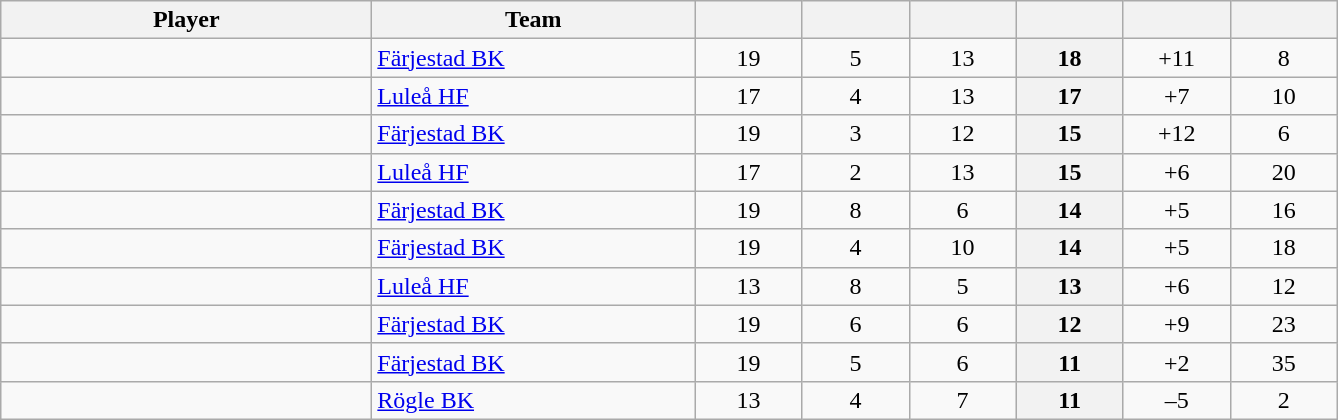<table class="wikitable sortable" style="text-align: center">
<tr>
<th style="width: 15em;">Player</th>
<th style="width: 13em;">Team</th>
<th style="width: 4em;"></th>
<th style="width: 4em;"></th>
<th style="width: 4em;"></th>
<th style="width: 4em;"></th>
<th style="width: 4em;"></th>
<th style="width: 4em;"></th>
</tr>
<tr>
<td style="text-align:left;"> </td>
<td style="text-align:left;"><a href='#'>Färjestad BK</a></td>
<td>19</td>
<td>5</td>
<td>13</td>
<th>18</th>
<td>+11</td>
<td>8</td>
</tr>
<tr>
<td style="text-align:left;"> </td>
<td style="text-align:left;"><a href='#'>Luleå HF</a></td>
<td>17</td>
<td>4</td>
<td>13</td>
<th>17</th>
<td>+7</td>
<td>10</td>
</tr>
<tr>
<td style="text-align:left;"> </td>
<td style="text-align:left;"><a href='#'>Färjestad BK</a></td>
<td>19</td>
<td>3</td>
<td>12</td>
<th>15</th>
<td>+12</td>
<td>6</td>
</tr>
<tr>
<td style="text-align:left;"> </td>
<td style="text-align:left;"><a href='#'>Luleå HF</a></td>
<td>17</td>
<td>2</td>
<td>13</td>
<th>15</th>
<td>+6</td>
<td>20</td>
</tr>
<tr>
<td style="text-align:left;"> </td>
<td style="text-align:left;"><a href='#'>Färjestad BK</a></td>
<td>19</td>
<td>8</td>
<td>6</td>
<th>14</th>
<td>+5</td>
<td>16</td>
</tr>
<tr>
<td style="text-align:left;"> </td>
<td style="text-align:left;"><a href='#'>Färjestad BK</a></td>
<td>19</td>
<td>4</td>
<td>10</td>
<th>14</th>
<td>+5</td>
<td>18</td>
</tr>
<tr>
<td style="text-align:left;"> </td>
<td style="text-align:left;"><a href='#'>Luleå HF</a></td>
<td>13</td>
<td>8</td>
<td>5</td>
<th>13</th>
<td>+6</td>
<td>12</td>
</tr>
<tr>
<td style="text-align:left;"> </td>
<td style="text-align:left;"><a href='#'>Färjestad BK</a></td>
<td>19</td>
<td>6</td>
<td>6</td>
<th>12</th>
<td>+9</td>
<td>23</td>
</tr>
<tr>
<td style="text-align:left;"> </td>
<td style="text-align:left;"><a href='#'>Färjestad BK</a></td>
<td>19</td>
<td>5</td>
<td>6</td>
<th>11</th>
<td>+2</td>
<td>35</td>
</tr>
<tr>
<td style="text-align:left;"> </td>
<td style="text-align:left;"><a href='#'>Rögle BK</a></td>
<td>13</td>
<td>4</td>
<td>7</td>
<th>11</th>
<td>–5</td>
<td>2</td>
</tr>
</table>
